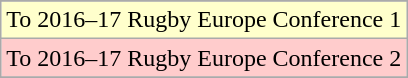<table class="wikitable">
<tr>
</tr>
<tr width=10px bgcolor="#ffffcc">
<td>To 2016–17 Rugby Europe Conference 1</td>
</tr>
<tr width=10px bgcolor="#ffcccc">
<td>To 2016–17 Rugby Europe Conference 2</td>
</tr>
<tr>
</tr>
</table>
